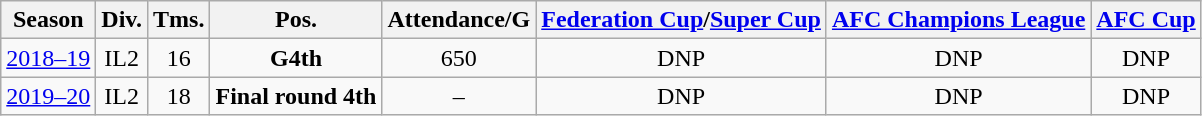<table class="wikitable" style="text-align:center">
<tr>
<th>Season</th>
<th>Div.</th>
<th>Tms.</th>
<th>Pos.</th>
<th>Attendance/G</th>
<th><a href='#'>Federation Cup</a><strong>/</strong><a href='#'>Super Cup</a></th>
<th colspan=1><a href='#'>AFC Champions League</a></th>
<th colspan=1><a href='#'>AFC Cup</a></th>
</tr>
<tr>
<td align=center><a href='#'>2018–19</a></td>
<td align=center>IL2</td>
<td align=center>16</td>
<td align=center><strong>G4th</strong></td>
<td align=center>650</td>
<td align=center>DNP</td>
<td align=center>DNP</td>
<td align=center>DNP</td>
</tr>
<tr>
<td align=center><a href='#'>2019–20</a></td>
<td align=center>IL2</td>
<td align=center>18</td>
<td align=center><strong>Final round 4th </strong></td>
<td align=center>–</td>
<td align=center>DNP</td>
<td align=center>DNP</td>
<td align=center>DNP</td>
</tr>
</table>
